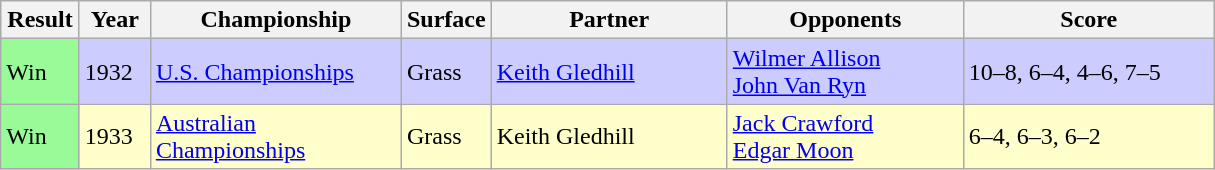<table class='sortable wikitable'>
<tr>
<th style="width:45px">Result</th>
<th style="width:40px">Year</th>
<th style="width:160px">Championship</th>
<th style="width:50px">Surface</th>
<th style="width:150px">Partner</th>
<th style="width:150px">Opponents</th>
<th style="width:160px" class="unsortable">Score</th>
</tr>
<tr bgcolor="#CCCCFF">
<td style="background:#98FB98;">Win</td>
<td>1932</td>
<td><a href='#'>U.S. Championships</a></td>
<td>Grass</td>
<td> <a href='#'>Keith Gledhill</a></td>
<td> <a href='#'>Wilmer Allison</a> <br>  <a href='#'>John Van Ryn</a></td>
<td>10–8, 6–4, 4–6, 7–5</td>
</tr>
<tr bgcolor="#FFFFCC">
<td style="background:#98FB98;">Win</td>
<td>1933</td>
<td><a href='#'>Australian Championships</a></td>
<td>Grass</td>
<td> Keith Gledhill</td>
<td> <a href='#'>Jack Crawford</a> <br>  <a href='#'>Edgar Moon</a></td>
<td>6–4, 6–3, 6–2</td>
</tr>
</table>
